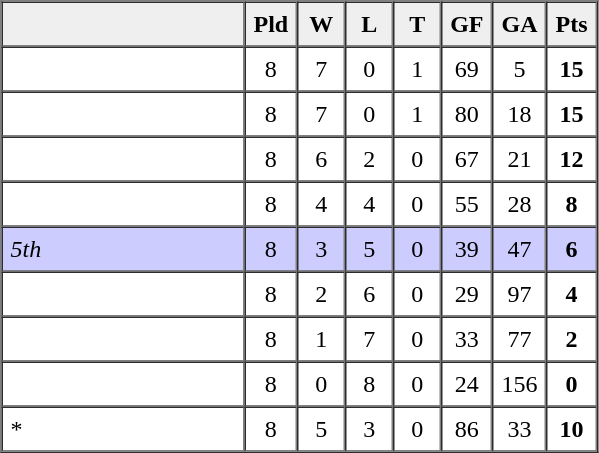<table border=1 cellpadding=5 cellspacing=0>
<tr>
<th bgcolor="#efefef" width="150"></th>
<th bgcolor="#efefef" width="20">Pld</th>
<th bgcolor="#efefef" width="20">W</th>
<th bgcolor="#efefef" width="20">L</th>
<th bgcolor="#efefef" width="20">T</th>
<th bgcolor="#efefef" width="20">GF</th>
<th bgcolor="#efefef" width="20">GA</th>
<th bgcolor="#efefef" width="20">Pts</th>
</tr>
<tr align=center>
<td align=left></td>
<td>8</td>
<td>7</td>
<td>0</td>
<td>1</td>
<td>69</td>
<td>5</td>
<td><strong>15</strong></td>
</tr>
<tr align=center>
<td align=left></td>
<td>8</td>
<td>7</td>
<td>0</td>
<td>1</td>
<td>80</td>
<td>18</td>
<td><strong>15</strong></td>
</tr>
<tr align=center>
<td align=left></td>
<td>8</td>
<td>6</td>
<td>2</td>
<td>0</td>
<td>67</td>
<td>21</td>
<td><strong>12</strong></td>
</tr>
<tr align=center>
<td align=left></td>
<td>8</td>
<td>4</td>
<td>4</td>
<td>0</td>
<td>55</td>
<td>28</td>
<td><strong>8</strong></td>
</tr>
<tr align=center bgcolor="ccccff">
<td align=left> <em>5th</em></td>
<td>8</td>
<td>3</td>
<td>5</td>
<td>0</td>
<td>39</td>
<td>47</td>
<td><strong>6</strong></td>
</tr>
<tr align=center>
<td align=left></td>
<td>8</td>
<td>2</td>
<td>6</td>
<td>0</td>
<td>29</td>
<td>97</td>
<td><strong>4</strong></td>
</tr>
<tr align=center>
<td align=left></td>
<td>8</td>
<td>1</td>
<td>7</td>
<td>0</td>
<td>33</td>
<td>77</td>
<td><strong>2</strong></td>
</tr>
<tr align=center>
<td align=left></td>
<td>8</td>
<td>0</td>
<td>8</td>
<td>0</td>
<td>24</td>
<td>156</td>
<td><strong>0</strong></td>
</tr>
<tr align=center>
<td align=left> *</td>
<td>8</td>
<td>5</td>
<td>3</td>
<td>0</td>
<td>86</td>
<td>33</td>
<td><strong>10</strong></td>
</tr>
</table>
